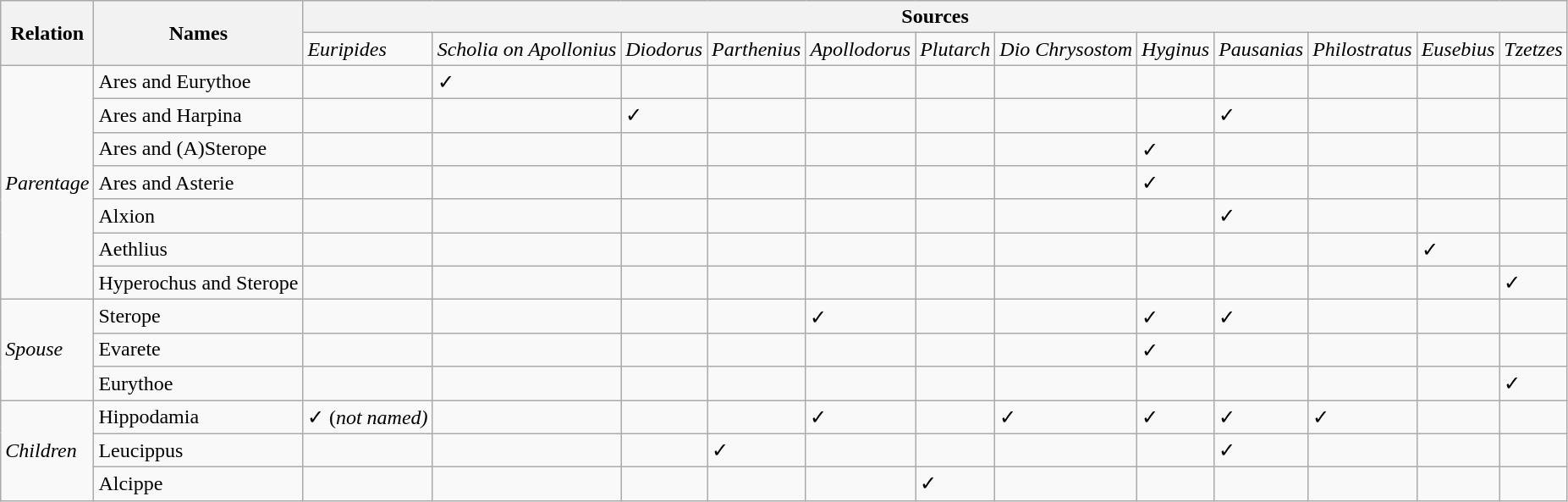<table class="wikitable">
<tr>
<th rowspan="2">Relation</th>
<th rowspan="2">Names</th>
<th colspan="12">Sources</th>
</tr>
<tr>
<td><em>Euripides</em></td>
<td><em>Scholia on Apollonius</em></td>
<td><em>Diodorus</em></td>
<td><em>Parthenius</em></td>
<td><em>Apollodorus</em></td>
<td><em>Plutarch</em></td>
<td><em>Dio Chrysostom</em></td>
<td><em>Hyginus</em></td>
<td><em>Pausanias</em></td>
<td><em>Philostratus</em></td>
<td><em>Eusebius</em></td>
<td><em>Tzetzes</em></td>
</tr>
<tr>
<td rowspan="7"><em>Parentage</em></td>
<td>Ares and Eurythoe</td>
<td></td>
<td>✓</td>
<td></td>
<td></td>
<td></td>
<td></td>
<td></td>
<td></td>
<td></td>
<td></td>
<td></td>
<td></td>
</tr>
<tr>
<td>Ares and Harpina</td>
<td></td>
<td></td>
<td>✓</td>
<td></td>
<td></td>
<td></td>
<td></td>
<td></td>
<td>✓</td>
<td></td>
<td></td>
<td></td>
</tr>
<tr>
<td>Ares and (A)Sterope</td>
<td></td>
<td></td>
<td></td>
<td></td>
<td></td>
<td></td>
<td></td>
<td>✓</td>
<td></td>
<td></td>
<td></td>
<td></td>
</tr>
<tr>
<td>Ares and Asterie</td>
<td></td>
<td></td>
<td></td>
<td></td>
<td></td>
<td></td>
<td></td>
<td>✓</td>
<td></td>
<td></td>
<td></td>
<td></td>
</tr>
<tr>
<td>Alxion</td>
<td></td>
<td></td>
<td></td>
<td></td>
<td></td>
<td></td>
<td></td>
<td></td>
<td>✓</td>
<td></td>
<td></td>
<td></td>
</tr>
<tr>
<td>Aethlius</td>
<td></td>
<td></td>
<td></td>
<td></td>
<td></td>
<td></td>
<td></td>
<td></td>
<td></td>
<td></td>
<td>✓</td>
<td></td>
</tr>
<tr>
<td>Hyperochus and Sterope</td>
<td></td>
<td></td>
<td></td>
<td></td>
<td></td>
<td></td>
<td></td>
<td></td>
<td></td>
<td></td>
<td></td>
<td>✓</td>
</tr>
<tr>
<td rowspan="3"><em>Spouse</em></td>
<td>Sterope</td>
<td></td>
<td></td>
<td></td>
<td></td>
<td>✓</td>
<td></td>
<td></td>
<td>✓</td>
<td>✓</td>
<td></td>
<td></td>
<td></td>
</tr>
<tr>
<td>Evarete</td>
<td></td>
<td></td>
<td></td>
<td></td>
<td></td>
<td></td>
<td></td>
<td>✓</td>
<td></td>
<td></td>
<td></td>
<td></td>
</tr>
<tr>
<td>Eurythoe</td>
<td></td>
<td></td>
<td></td>
<td></td>
<td></td>
<td></td>
<td></td>
<td></td>
<td></td>
<td></td>
<td></td>
<td>✓</td>
</tr>
<tr>
<td rowspan="3"><em>Children</em></td>
<td>Hippodamia</td>
<td>✓ (<em>not named)</em></td>
<td></td>
<td></td>
<td></td>
<td>✓</td>
<td></td>
<td>✓</td>
<td>✓</td>
<td>✓</td>
<td>✓</td>
<td></td>
<td></td>
</tr>
<tr>
<td>Leucippus</td>
<td></td>
<td></td>
<td></td>
<td>✓</td>
<td></td>
<td></td>
<td></td>
<td></td>
<td>✓</td>
<td></td>
<td></td>
<td></td>
</tr>
<tr>
<td>Alcippe</td>
<td></td>
<td></td>
<td></td>
<td></td>
<td></td>
<td>✓</td>
<td></td>
<td></td>
<td></td>
<td></td>
<td></td>
<td></td>
</tr>
</table>
